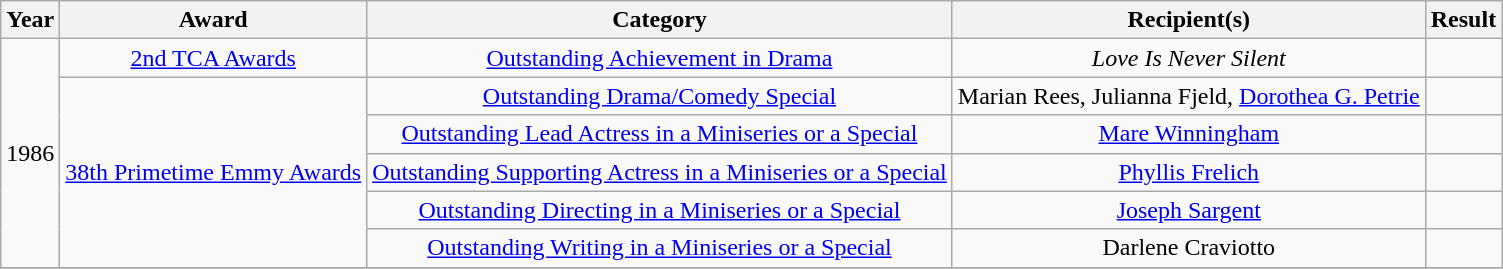<table class="wikitable plainrowheaders" style="text-align:center;">
<tr>
<th scope="col">Year</th>
<th scope="col">Award</th>
<th scope="col">Category</th>
<th scope="col">Recipient(s)</th>
<th scope="col">Result</th>
</tr>
<tr>
<td rowspan="6">1986</td>
<td><a href='#'>2nd TCA Awards</a></td>
<td><a href='#'>Outstanding Achievement in Drama</a></td>
<td><em>Love Is Never Silent</em></td>
<td></td>
</tr>
<tr>
<td rowspan="5"><a href='#'>38th Primetime Emmy Awards</a></td>
<td><a href='#'>Outstanding Drama/Comedy Special</a></td>
<td>Marian Rees, Julianna Fjeld, <a href='#'>Dorothea G. Petrie</a></td>
<td></td>
</tr>
<tr>
<td><a href='#'>Outstanding Lead Actress in a Miniseries or a Special</a></td>
<td><a href='#'>Mare Winningham</a></td>
<td></td>
</tr>
<tr>
<td><a href='#'>Outstanding Supporting Actress in a Miniseries or a Special</a></td>
<td><a href='#'>Phyllis Frelich</a></td>
<td></td>
</tr>
<tr>
<td><a href='#'>Outstanding Directing in a Miniseries or a Special</a></td>
<td><a href='#'>Joseph Sargent</a></td>
<td></td>
</tr>
<tr>
<td><a href='#'>Outstanding Writing in a Miniseries or a Special</a></td>
<td>Darlene Craviotto</td>
<td></td>
</tr>
<tr>
</tr>
</table>
